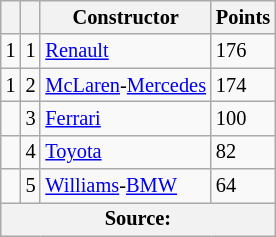<table class="wikitable" style="font-size: 85%;">
<tr>
<th scope="col"></th>
<th scope="col"></th>
<th scope="col">Constructor</th>
<th scope="col">Points</th>
</tr>
<tr>
<td align="left"> 1</td>
<td align="center">1</td>
<td> <a href='#'>Renault</a></td>
<td>176</td>
</tr>
<tr>
<td align="left"> 1</td>
<td align="center">2</td>
<td> <a href='#'>McLaren</a>-<a href='#'>Mercedes</a></td>
<td>174</td>
</tr>
<tr>
<td align="left"></td>
<td align="center">3</td>
<td> <a href='#'>Ferrari</a></td>
<td>100</td>
</tr>
<tr>
<td align="left"></td>
<td align="center">4</td>
<td> <a href='#'>Toyota</a></td>
<td>82</td>
</tr>
<tr>
<td align="left"></td>
<td align="center">5</td>
<td> <a href='#'>Williams</a>-<a href='#'>BMW</a></td>
<td>64</td>
</tr>
<tr>
<th colspan=4>Source:</th>
</tr>
</table>
